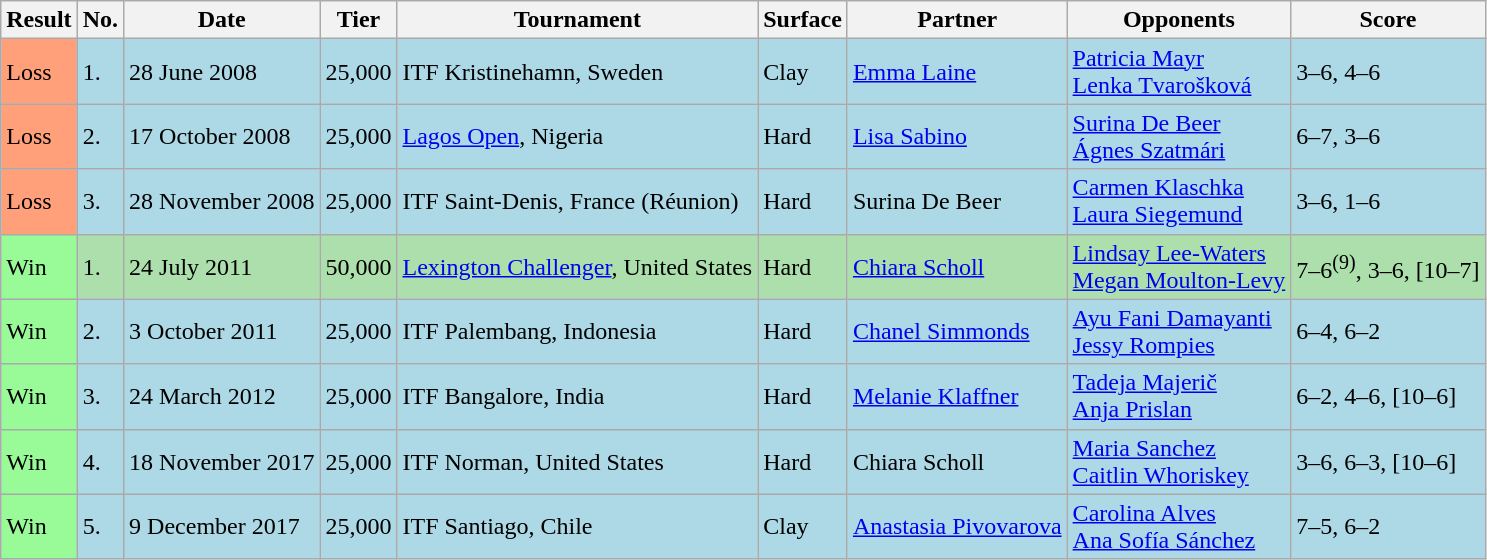<table class="sortable wikitable">
<tr>
<th>Result</th>
<th>No.</th>
<th>Date</th>
<th>Tier</th>
<th>Tournament</th>
<th>Surface</th>
<th>Partner</th>
<th>Opponents</th>
<th class="unsortable">Score</th>
</tr>
<tr style="background:lightblue;">
<td style="background:#ffa07a;">Loss</td>
<td>1.</td>
<td>28 June 2008</td>
<td>25,000</td>
<td>ITF Kristinehamn, Sweden</td>
<td>Clay</td>
<td> <a href='#'>Emma Laine</a></td>
<td> <a href='#'>Patricia Mayr</a> <br>  <a href='#'>Lenka Tvarošková</a></td>
<td>3–6, 4–6</td>
</tr>
<tr style="background:lightblue;">
<td style="background:#ffa07a;">Loss</td>
<td>2.</td>
<td>17 October 2008</td>
<td>25,000</td>
<td><a href='#'>Lagos Open</a>, Nigeria</td>
<td>Hard</td>
<td> <a href='#'>Lisa Sabino</a></td>
<td> <a href='#'>Surina De Beer</a> <br>  <a href='#'>Ágnes Szatmári</a></td>
<td>6–7, 3–6</td>
</tr>
<tr style="background:lightblue;">
<td style="background:#ffa07a;">Loss</td>
<td>3.</td>
<td>28 November 2008</td>
<td>25,000</td>
<td>ITF Saint-Denis, France (Réunion)</td>
<td>Hard</td>
<td> Surina De Beer</td>
<td> <a href='#'>Carmen Klaschka</a> <br>  <a href='#'>Laura Siegemund</a></td>
<td>3–6, 1–6</td>
</tr>
<tr style="background:#addfad;">
<td style="background:#98fb98;">Win</td>
<td>1.</td>
<td>24 July 2011</td>
<td>50,000</td>
<td><a href='#'>Lexington Challenger</a>, United States</td>
<td>Hard</td>
<td> <a href='#'>Chiara Scholl</a></td>
<td> <a href='#'>Lindsay Lee-Waters</a> <br>  <a href='#'>Megan Moulton-Levy</a></td>
<td>7–6<sup>(9)</sup>, 3–6, [10–7]</td>
</tr>
<tr style="background:lightblue;">
<td style="background:#98fb98;">Win</td>
<td>2.</td>
<td>3 October 2011</td>
<td>25,000</td>
<td>ITF Palembang, Indonesia</td>
<td>Hard</td>
<td> <a href='#'>Chanel Simmonds</a></td>
<td> <a href='#'>Ayu Fani Damayanti</a> <br>  <a href='#'>Jessy Rompies</a></td>
<td>6–4, 6–2</td>
</tr>
<tr style="background:lightblue;">
<td style="background:#98fb98;">Win</td>
<td>3.</td>
<td>24 March 2012</td>
<td>25,000</td>
<td>ITF Bangalore, India</td>
<td>Hard</td>
<td> <a href='#'>Melanie Klaffner</a></td>
<td> <a href='#'>Tadeja Majerič</a> <br>  <a href='#'>Anja Prislan</a></td>
<td>6–2, 4–6, [10–6]</td>
</tr>
<tr style="background:lightblue;">
<td style="background:#98fb98;">Win</td>
<td>4.</td>
<td>18 November 2017</td>
<td>25,000</td>
<td>ITF Norman, United States</td>
<td>Hard</td>
<td> Chiara Scholl</td>
<td> <a href='#'>Maria Sanchez</a> <br>  <a href='#'>Caitlin Whoriskey</a></td>
<td>3–6, 6–3, [10–6]</td>
</tr>
<tr style="background:lightblue;">
<td style="background:#98fb98;">Win</td>
<td>5.</td>
<td>9 December 2017</td>
<td>25,000</td>
<td>ITF Santiago, Chile</td>
<td>Clay</td>
<td> <a href='#'>Anastasia Pivovarova</a></td>
<td> <a href='#'>Carolina Alves</a> <br>  <a href='#'>Ana Sofía Sánchez</a></td>
<td>7–5, 6–2</td>
</tr>
</table>
